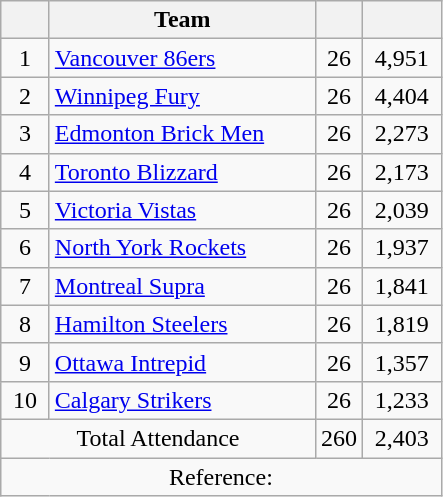<table class="wikitable">
<tr>
<th width="25"></th>
<th width="170">Team</th>
<th></th>
<th width="45"></th>
</tr>
<tr>
<td align="center">1</td>
<td><a href='#'>Vancouver 86ers</a></td>
<td align="center">26</td>
<td align="center">4,951</td>
</tr>
<tr>
<td align="center">2</td>
<td><a href='#'>Winnipeg Fury</a></td>
<td align="center">26</td>
<td align="center">4,404</td>
</tr>
<tr>
<td align="center">3</td>
<td><a href='#'>Edmonton Brick Men</a></td>
<td align="center">26</td>
<td align="center">2,273</td>
</tr>
<tr>
<td align="center">4</td>
<td><a href='#'>Toronto Blizzard</a></td>
<td align="center">26</td>
<td align="center">2,173</td>
</tr>
<tr>
<td align="center">5</td>
<td><a href='#'>Victoria Vistas</a></td>
<td align="center">26</td>
<td align="center">2,039</td>
</tr>
<tr>
<td align="center">6</td>
<td><a href='#'>North York Rockets</a></td>
<td align="center">26</td>
<td align="center">1,937</td>
</tr>
<tr>
<td align="center">7</td>
<td><a href='#'>Montreal Supra</a></td>
<td align="center">26</td>
<td align="center">1,841</td>
</tr>
<tr>
<td align="center">8</td>
<td><a href='#'>Hamilton Steelers</a></td>
<td align="center">26</td>
<td align="center">1,819</td>
</tr>
<tr>
<td align="center">9</td>
<td><a href='#'>Ottawa Intrepid</a></td>
<td align="center">26</td>
<td align="center">1,357</td>
</tr>
<tr>
<td align="center">10</td>
<td><a href='#'>Calgary Strikers</a></td>
<td align="center">26</td>
<td align="center">1,233</td>
</tr>
<tr>
<td colspan="2" align="center">Total Attendance</td>
<td align="center">260</td>
<td align="center">2,403</td>
</tr>
<tr>
<td colspan="4" align="center">Reference:</td>
</tr>
</table>
